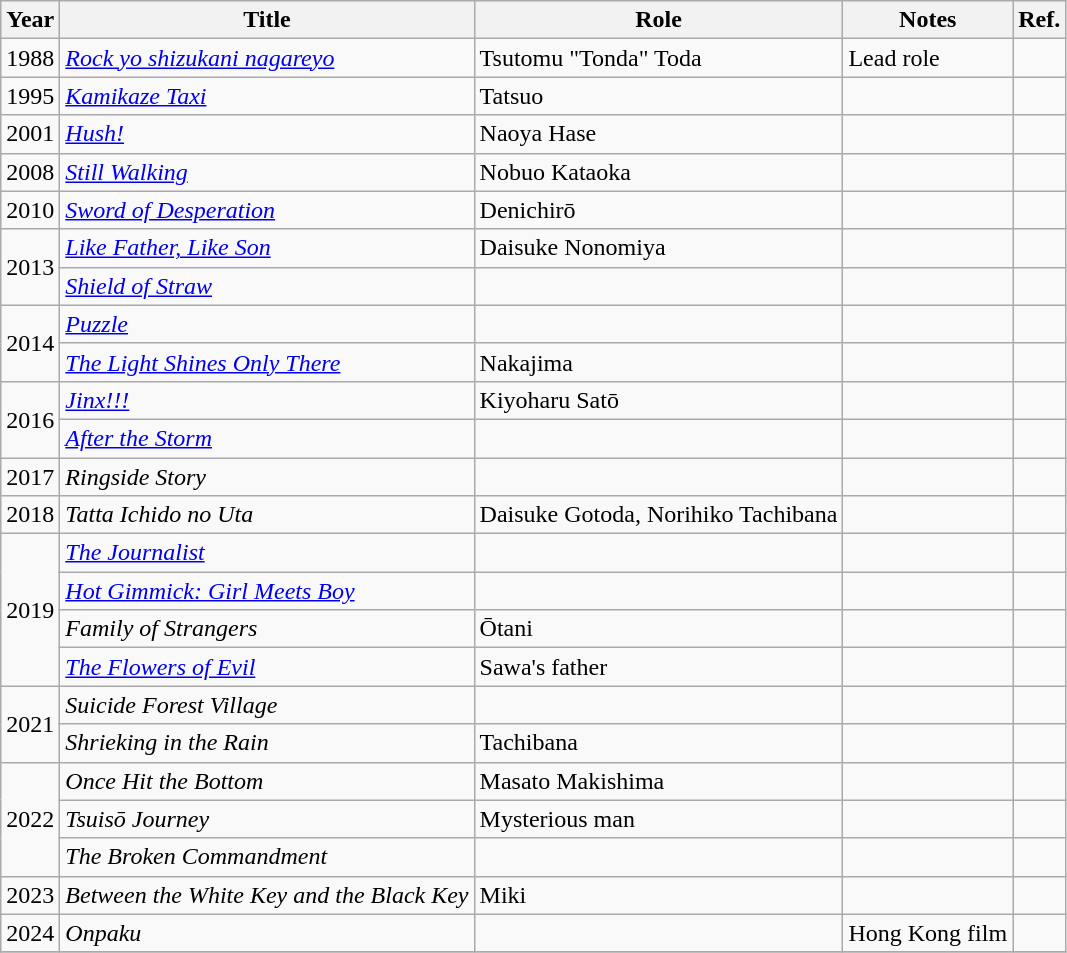<table class="wikitable sortable">
<tr>
<th>Year</th>
<th>Title</th>
<th>Role</th>
<th class="unsortable">Notes</th>
<th class="unsortable">Ref.</th>
</tr>
<tr>
<td>1988</td>
<td><em><a href='#'>Rock yo shizukani nagareyo</a></em></td>
<td>Tsutomu "Tonda" Toda</td>
<td>Lead role</td>
<td></td>
</tr>
<tr>
<td>1995</td>
<td><em><a href='#'>Kamikaze Taxi</a></em></td>
<td>Tatsuo</td>
<td></td>
<td></td>
</tr>
<tr>
<td>2001</td>
<td><em><a href='#'>Hush!</a></em></td>
<td>Naoya Hase</td>
<td></td>
<td></td>
</tr>
<tr>
<td>2008</td>
<td><em><a href='#'>Still Walking</a></em></td>
<td>Nobuo Kataoka</td>
<td></td>
<td></td>
</tr>
<tr>
<td>2010</td>
<td><em><a href='#'>Sword of Desperation</a></em></td>
<td>Denichirō</td>
<td></td>
<td></td>
</tr>
<tr>
<td rowspan=2>2013</td>
<td><em><a href='#'>Like Father, Like Son</a></em></td>
<td>Daisuke Nonomiya</td>
<td></td>
<td></td>
</tr>
<tr>
<td><em><a href='#'>Shield of Straw</a></em></td>
<td></td>
<td></td>
<td></td>
</tr>
<tr>
<td rowspan=2>2014</td>
<td><em><a href='#'>Puzzle</a></em></td>
<td></td>
<td></td>
<td></td>
</tr>
<tr>
<td><em><a href='#'>The Light Shines Only There</a></em></td>
<td>Nakajima</td>
<td></td>
<td></td>
</tr>
<tr>
<td rowspan=2>2016</td>
<td><em><a href='#'>Jinx!!!</a></em></td>
<td>Kiyoharu Satō</td>
<td></td>
<td></td>
</tr>
<tr>
<td><em><a href='#'>After the Storm</a></em></td>
<td></td>
<td></td>
<td></td>
</tr>
<tr>
<td>2017</td>
<td><em>Ringside Story</em></td>
<td></td>
<td></td>
<td></td>
</tr>
<tr>
<td>2018</td>
<td><em>Tatta Ichido no Uta</em></td>
<td>Daisuke Gotoda, Norihiko Tachibana</td>
<td></td>
<td></td>
</tr>
<tr>
<td rowspan=4>2019</td>
<td><em><a href='#'>The Journalist</a></em></td>
<td></td>
<td></td>
<td></td>
</tr>
<tr>
<td><em><a href='#'>Hot Gimmick: Girl Meets Boy</a></em></td>
<td></td>
<td></td>
<td></td>
</tr>
<tr>
<td><em>Family of Strangers</em></td>
<td>Ōtani</td>
<td></td>
<td></td>
</tr>
<tr>
<td><em><a href='#'>The Flowers of Evil</a></em></td>
<td>Sawa's father</td>
<td></td>
<td></td>
</tr>
<tr>
<td rowspan=2>2021</td>
<td><em>Suicide Forest Village</em></td>
<td></td>
<td></td>
<td></td>
</tr>
<tr>
<td><em>Shrieking in the Rain</em></td>
<td>Tachibana</td>
<td></td>
<td></td>
</tr>
<tr>
<td rowspan=3>2022</td>
<td><em>Once Hit the Bottom</em></td>
<td>Masato Makishima</td>
<td></td>
<td></td>
</tr>
<tr>
<td><em>Tsuisō Journey</em></td>
<td>Mysterious man</td>
<td></td>
<td></td>
</tr>
<tr>
<td><em>The Broken Commandment</em></td>
<td></td>
<td></td>
<td></td>
</tr>
<tr>
<td>2023</td>
<td><em>Between the White Key and the Black Key</em></td>
<td>Miki</td>
<td></td>
<td></td>
</tr>
<tr>
<td>2024</td>
<td><em>Onpaku</em></td>
<td></td>
<td>Hong Kong film</td>
<td></td>
</tr>
<tr>
</tr>
</table>
